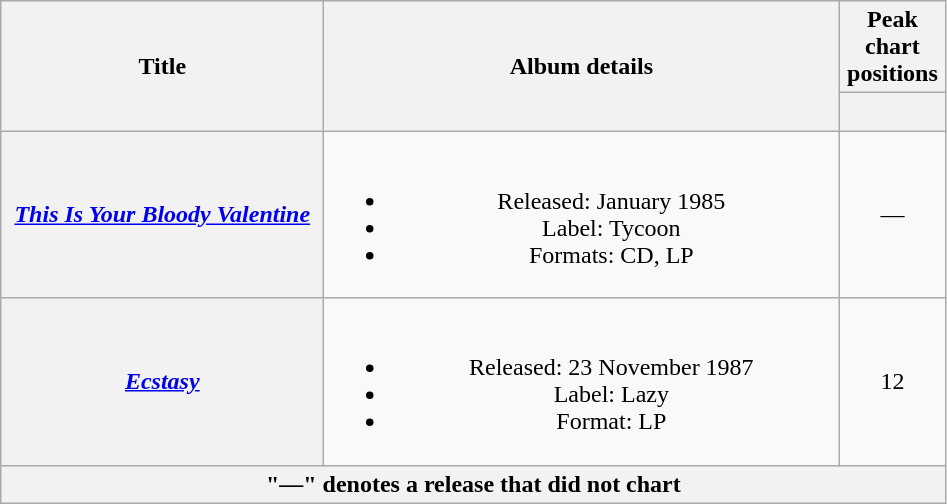<table class="wikitable plainrowheaders" style="text-align:center">
<tr>
<th scope="col" rowspan="2" style="width:13em">Title</th>
<th scope="col" rowspan="2" style="width:21em">Album details</th>
<th scope="col" colspan="1">Peak chart positions</th>
</tr>
<tr>
<th scope="col" style="width:4em"><br></th>
</tr>
<tr>
<th scope="row"><em><a href='#'>This Is Your Bloody Valentine</a></em></th>
<td><br><ul><li>Released: January 1985 </li><li>Label: Tycoon </li><li>Formats: CD, LP</li></ul></td>
<td>—</td>
</tr>
<tr>
<th scope="row"><em><a href='#'>Ecstasy</a></em></th>
<td><br><ul><li>Released: 23 November 1987 </li><li>Label: Lazy </li><li>Format: LP</li></ul></td>
<td>12</td>
</tr>
<tr>
<th scope="row" colspan="3" style="text-align:center">"—" denotes a release that did not chart</th>
</tr>
</table>
